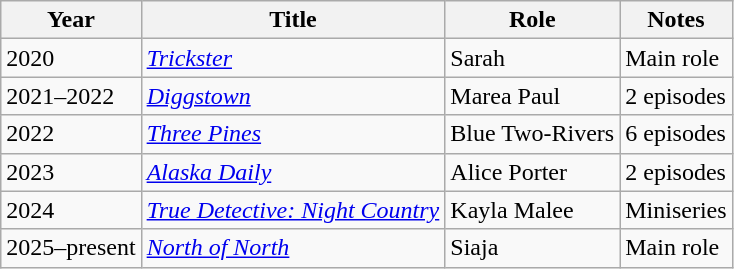<table class="wikitable sortable">
<tr>
<th>Year</th>
<th>Title</th>
<th>Role</th>
<th>Notes</th>
</tr>
<tr>
<td>2020</td>
<td><em><a href='#'>Trickster</a></em></td>
<td>Sarah</td>
<td>Main role</td>
</tr>
<tr>
<td>2021–2022</td>
<td><em><a href='#'>Diggstown</a></em></td>
<td>Marea Paul</td>
<td>2 episodes</td>
</tr>
<tr>
<td>2022</td>
<td><em><a href='#'>Three Pines</a></em></td>
<td>Blue Two-Rivers</td>
<td>6 episodes</td>
</tr>
<tr>
<td>2023</td>
<td><em><a href='#'>Alaska Daily</a></em></td>
<td>Alice Porter</td>
<td>2 episodes</td>
</tr>
<tr>
<td>2024</td>
<td><em><a href='#'>True Detective: Night Country</a></em></td>
<td>Kayla Malee</td>
<td>Miniseries</td>
</tr>
<tr>
<td>2025–present</td>
<td><em><a href='#'>North of North</a></em></td>
<td>Siaja</td>
<td>Main role</td>
</tr>
</table>
